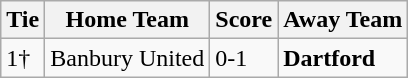<table class="wikitable">
<tr>
<th><strong>Tie</strong></th>
<th>Home Team</th>
<th>Score</th>
<th>Away Team</th>
</tr>
<tr>
<td>1†</td>
<td>Banbury United</td>
<td>0-1</td>
<td><strong>Dartford</strong></td>
</tr>
</table>
